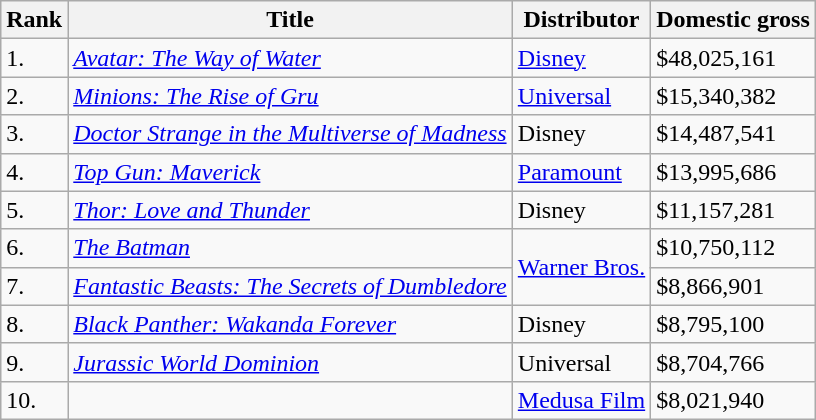<table class="wikitable sortable" style="margin:auto; margin:auto;">
<tr>
<th>Rank</th>
<th>Title</th>
<th>Distributor</th>
<th>Domestic gross</th>
</tr>
<tr>
<td>1.</td>
<td><em><a href='#'>Avatar: The Way of Water</a></em></td>
<td><a href='#'>Disney</a></td>
<td>$48,025,161</td>
</tr>
<tr>
<td>2.</td>
<td><em><a href='#'>Minions: The Rise of Gru</a></em></td>
<td><a href='#'>Universal</a></td>
<td>$15,340,382</td>
</tr>
<tr>
<td>3.</td>
<td><em><a href='#'>Doctor Strange in the Multiverse of Madness</a></em></td>
<td>Disney</td>
<td>$14,487,541</td>
</tr>
<tr>
<td>4.</td>
<td><em><a href='#'>Top Gun: Maverick</a></em></td>
<td><a href='#'>Paramount</a></td>
<td>$13,995,686</td>
</tr>
<tr>
<td>5.</td>
<td><em><a href='#'>Thor: Love and Thunder</a></em></td>
<td>Disney</td>
<td>$11,157,281</td>
</tr>
<tr>
<td>6.</td>
<td><em><a href='#'>The Batman</a></em></td>
<td rowspan="2"><a href='#'>Warner Bros.</a></td>
<td>$10,750,112</td>
</tr>
<tr>
<td>7.</td>
<td><em><a href='#'>Fantastic Beasts: The Secrets of Dumbledore</a></em></td>
<td>$8,866,901</td>
</tr>
<tr>
<td>8.</td>
<td><em><a href='#'>Black Panther: Wakanda Forever</a></em></td>
<td>Disney</td>
<td>$8,795,100</td>
</tr>
<tr>
<td>9.</td>
<td><em><a href='#'>Jurassic World Dominion</a></em></td>
<td>Universal</td>
<td>$8,704,766</td>
</tr>
<tr>
<td>10.</td>
<td></td>
<td><a href='#'>Medusa Film</a></td>
<td>$8,021,940</td>
</tr>
</table>
